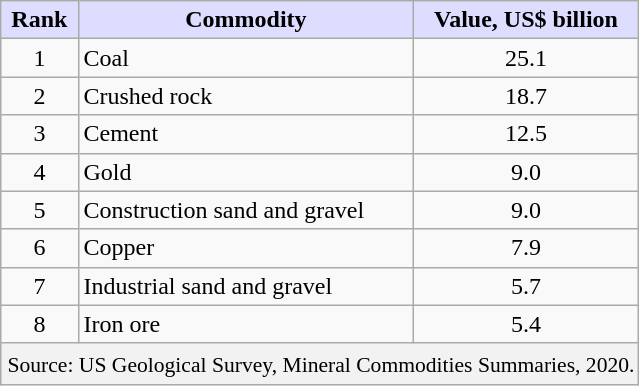<table class="wikitable sortable sortable">
<tr>
<th style="background:#DDDDFF;">Rank</th>
<th style="background:#DDDDFF;">Commodity</th>
<th style="background:#DDDDFF;">Value, US$ billion</th>
</tr>
<tr>
<td align=center>1</td>
<td align=left>Coal</td>
<td align=center>25.1</td>
</tr>
<tr>
<td align=center>2</td>
<td align=left>Crushed rock</td>
<td align=center>18.7</td>
</tr>
<tr>
<td align=center>3</td>
<td align=left>Cement</td>
<td align=center>12.5</td>
</tr>
<tr>
<td align=center>4</td>
<td align=left>Gold</td>
<td align=center>9.0</td>
</tr>
<tr>
<td align=center>5</td>
<td align=left>Construction sand and gravel</td>
<td align=center>9.0</td>
</tr>
<tr>
<td align=center>6</td>
<td align=left>Copper</td>
<td align=center>7.9</td>
</tr>
<tr>
<td align=center>7</td>
<td align=left>Industrial sand and gravel</td>
<td align=center>5.7</td>
</tr>
<tr>
<td align=center>8</td>
<td align=left>Iron ore</td>
<td align=center>5.4</td>
</tr>
<tr>
<th colspan=3 style="font-weight: normal; font-size: 0.9em; text-align: left; padding: 6px 2px 4px 4px;">Source: US Geological Survey, Mineral Commodities Summaries, 2020.</th>
</tr>
</table>
